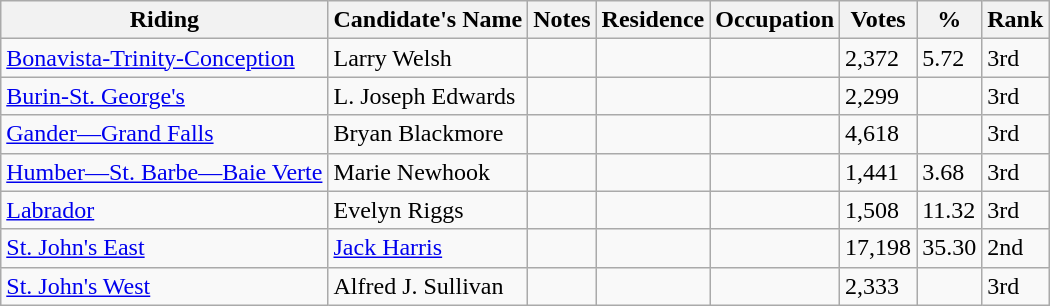<table class="wikitable sortable">
<tr>
<th>Riding<br></th>
<th>Candidate's Name</th>
<th>Notes</th>
<th>Residence</th>
<th>Occupation</th>
<th>Votes</th>
<th>%</th>
<th>Rank</th>
</tr>
<tr>
<td><a href='#'>Bonavista-Trinity-Conception</a></td>
<td>Larry Welsh</td>
<td></td>
<td></td>
<td></td>
<td>2,372</td>
<td>5.72</td>
<td>3rd</td>
</tr>
<tr>
<td><a href='#'>Burin-St. George's</a></td>
<td>L. Joseph Edwards</td>
<td></td>
<td></td>
<td></td>
<td>2,299</td>
<td></td>
<td>3rd</td>
</tr>
<tr>
<td><a href='#'>Gander—Grand Falls</a></td>
<td>Bryan Blackmore</td>
<td></td>
<td></td>
<td></td>
<td>4,618</td>
<td></td>
<td>3rd</td>
</tr>
<tr>
<td><a href='#'>Humber—St. Barbe—Baie Verte</a></td>
<td>Marie Newhook</td>
<td></td>
<td></td>
<td></td>
<td>1,441</td>
<td>3.68</td>
<td>3rd</td>
</tr>
<tr>
<td><a href='#'>Labrador</a></td>
<td>Evelyn Riggs</td>
<td></td>
<td></td>
<td></td>
<td>1,508</td>
<td>11.32</td>
<td>3rd</td>
</tr>
<tr>
<td><a href='#'>St. John's East</a></td>
<td><a href='#'>Jack Harris</a></td>
<td></td>
<td></td>
<td></td>
<td>17,198</td>
<td>35.30</td>
<td>2nd</td>
</tr>
<tr>
<td><a href='#'>St. John's West</a></td>
<td>Alfred J. Sullivan</td>
<td></td>
<td></td>
<td></td>
<td>2,333</td>
<td></td>
<td>3rd</td>
</tr>
</table>
